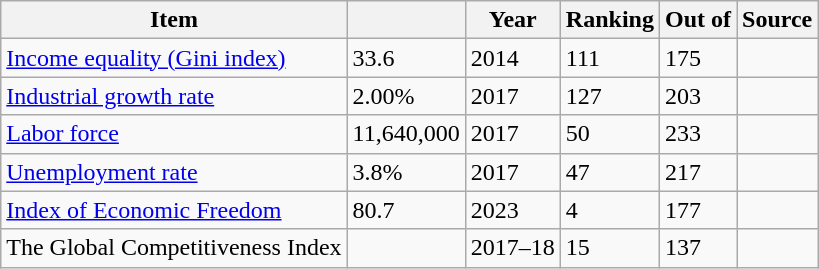<table class="wikitable">
<tr>
<th>Item</th>
<th></th>
<th>Year</th>
<th>Ranking</th>
<th>Out of</th>
<th>Source</th>
</tr>
<tr>
<td><a href='#'>Income equality (Gini index)</a></td>
<td>33.6</td>
<td>2014</td>
<td>111</td>
<td>175</td>
<td></td>
</tr>
<tr>
<td><a href='#'>Industrial growth rate</a></td>
<td>2.00%</td>
<td>2017</td>
<td>127</td>
<td>203</td>
<td></td>
</tr>
<tr>
<td><a href='#'>Labor force</a></td>
<td>11,640,000</td>
<td>2017</td>
<td>50</td>
<td>233</td>
<td></td>
</tr>
<tr>
<td><a href='#'>Unemployment rate</a></td>
<td>3.8%</td>
<td>2017</td>
<td>47</td>
<td>217</td>
<td></td>
</tr>
<tr>
<td><a href='#'>Index of Economic Freedom</a></td>
<td>80.7</td>
<td>2023</td>
<td>4</td>
<td>177</td>
<td></td>
</tr>
<tr>
<td>The Global Competitiveness Index</td>
<td></td>
<td>2017–18</td>
<td>15</td>
<td>137</td>
<td></td>
</tr>
</table>
